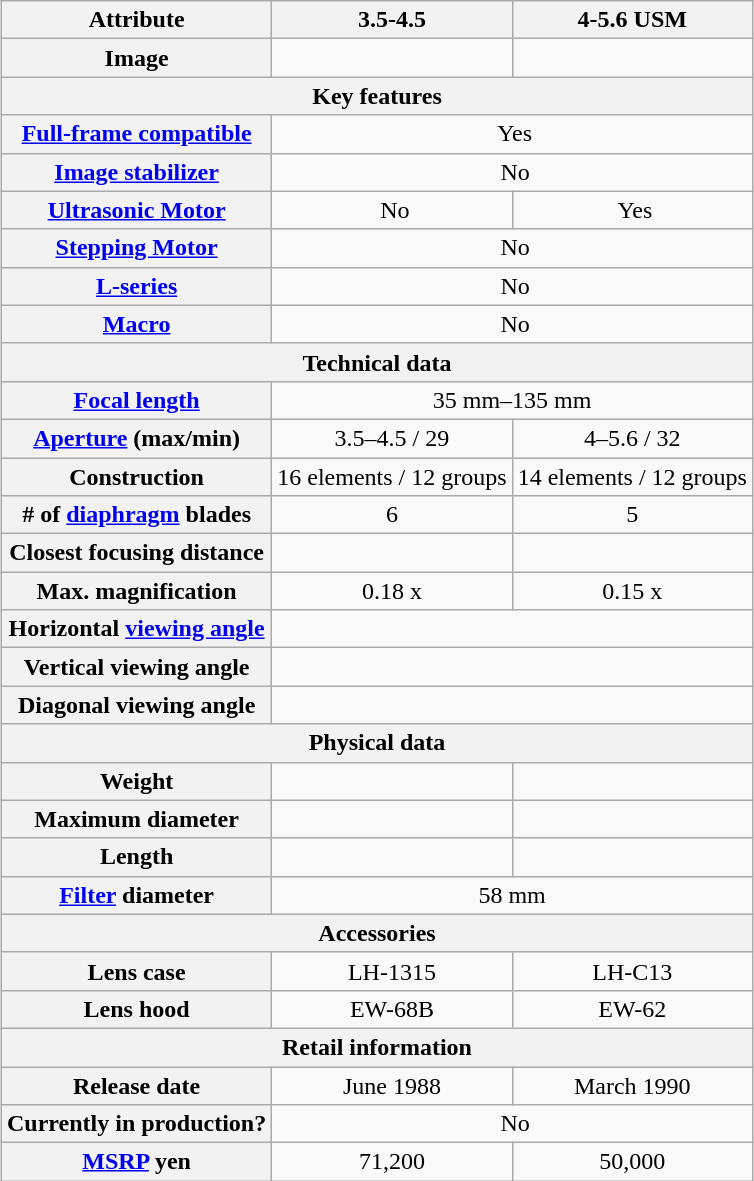<table class="wikitable" style="margin:1em auto; text-align:center">
<tr>
<th>Attribute</th>
<th>3.5-4.5</th>
<th>4-5.6 USM</th>
</tr>
<tr>
<th>Image</th>
<td></td>
<td></td>
</tr>
<tr>
<th colspan=3>Key features</th>
</tr>
<tr>
<th><a href='#'>Full-frame compatible</a></th>
<td colspan=2> Yes</td>
</tr>
<tr>
<th><a href='#'>Image stabilizer</a></th>
<td colspan=2> No</td>
</tr>
<tr>
<th><a href='#'>Ultrasonic Motor</a></th>
<td> No</td>
<td> Yes</td>
</tr>
<tr>
<th><a href='#'>Stepping Motor</a></th>
<td colspan=2> No</td>
</tr>
<tr>
<th><a href='#'>L-series</a></th>
<td colspan=2> No</td>
</tr>
<tr>
<th><a href='#'>Macro</a></th>
<td colspan=2> No</td>
</tr>
<tr>
<th colspan=3>Technical data</th>
</tr>
<tr>
<th><a href='#'>Focal length</a></th>
<td colspan=2>35 mm–135 mm</td>
</tr>
<tr>
<th><a href='#'>Aperture</a> (max/min)</th>
<td>3.5–4.5 / 29</td>
<td>4–5.6 / 32</td>
</tr>
<tr>
<th>Construction</th>
<td>16 elements / 12 groups</td>
<td>14 elements / 12 groups</td>
</tr>
<tr>
<th># of <a href='#'>diaphragm</a> blades</th>
<td>6</td>
<td>5</td>
</tr>
<tr>
<th>Closest focusing distance</th>
<td></td>
<td></td>
</tr>
<tr>
<th>Max. magnification</th>
<td>0.18 x</td>
<td>0.15 x</td>
</tr>
<tr>
<th>Horizontal <a href='#'>viewing angle</a></th>
<td colspan=2></td>
</tr>
<tr>
<th>Vertical viewing angle</th>
<td colspan=2></td>
</tr>
<tr>
<th>Diagonal viewing angle</th>
<td colspan=2></td>
</tr>
<tr>
<th colspan=3>Physical data</th>
</tr>
<tr>
<th>Weight</th>
<td></td>
<td></td>
</tr>
<tr>
<th>Maximum diameter</th>
<td></td>
<td></td>
</tr>
<tr>
<th>Length</th>
<td></td>
<td></td>
</tr>
<tr>
<th><a href='#'>Filter</a> diameter</th>
<td colspan=2>58 mm</td>
</tr>
<tr>
<th colspan=3>Accessories</th>
</tr>
<tr>
<th>Lens case</th>
<td>LH-1315</td>
<td>LH-C13</td>
</tr>
<tr>
<th>Lens hood</th>
<td>EW-68B</td>
<td>EW-62</td>
</tr>
<tr>
<th colspan=3>Retail information</th>
</tr>
<tr>
<th>Release date</th>
<td>June 1988</td>
<td>March 1990</td>
</tr>
<tr>
<th>Currently in production?</th>
<td colspan=2> No</td>
</tr>
<tr>
<th><a href='#'>MSRP</a> yen</th>
<td>71,200</td>
<td>50,000</td>
</tr>
</table>
